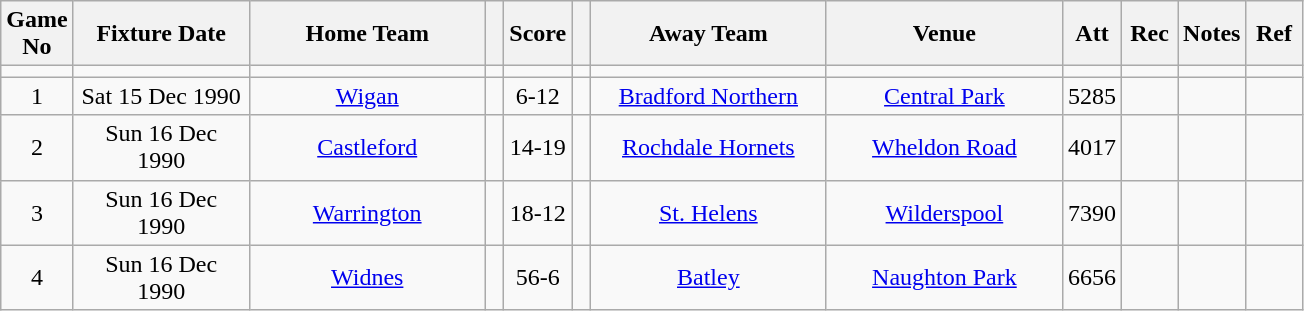<table class="wikitable" style="text-align:center;">
<tr>
<th width=10 abbr="No">Game No</th>
<th width=110 abbr="Date">Fixture Date</th>
<th width=150 abbr="Home Team">Home Team</th>
<th width=5 abbr="space"></th>
<th width=20 abbr="Score">Score</th>
<th width=5 abbr="space"></th>
<th width=150 abbr="Away Team">Away Team</th>
<th width=150 abbr="Venue">Venue</th>
<th width=30 abbr="Att">Att</th>
<th width=30 abbr="Rec">Rec</th>
<th width=20 abbr="Notes">Notes</th>
<th width=30 abbr="Ref">Ref</th>
</tr>
<tr>
<td></td>
<td></td>
<td></td>
<td></td>
<td></td>
<td></td>
<td></td>
<td></td>
<td></td>
<td></td>
<td></td>
</tr>
<tr>
<td>1</td>
<td>Sat 15 Dec 1990</td>
<td><a href='#'>Wigan</a></td>
<td></td>
<td>6-12</td>
<td></td>
<td><a href='#'>Bradford Northern</a></td>
<td><a href='#'>Central Park</a></td>
<td>5285</td>
<td></td>
<td></td>
<td></td>
</tr>
<tr>
<td>2</td>
<td>Sun 16 Dec 1990</td>
<td><a href='#'>Castleford</a></td>
<td></td>
<td>14-19</td>
<td></td>
<td><a href='#'>Rochdale Hornets</a></td>
<td><a href='#'>Wheldon Road</a></td>
<td>4017</td>
<td></td>
<td></td>
<td></td>
</tr>
<tr>
<td>3</td>
<td>Sun 16 Dec 1990</td>
<td><a href='#'>Warrington</a></td>
<td></td>
<td>18-12</td>
<td></td>
<td><a href='#'>St. Helens</a></td>
<td><a href='#'>Wilderspool</a></td>
<td>7390</td>
<td></td>
<td></td>
<td></td>
</tr>
<tr>
<td>4</td>
<td>Sun 16 Dec 1990</td>
<td><a href='#'>Widnes</a></td>
<td></td>
<td>56-6</td>
<td></td>
<td><a href='#'>Batley</a></td>
<td><a href='#'>Naughton Park</a></td>
<td>6656</td>
<td></td>
<td></td>
<td></td>
</tr>
</table>
